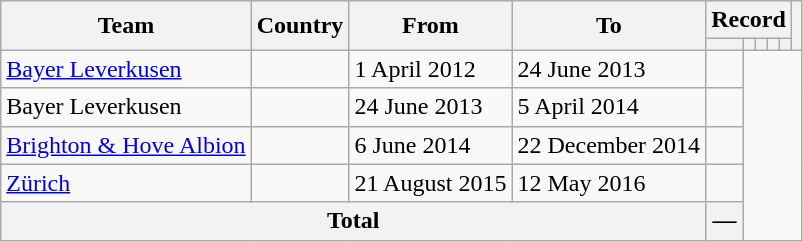<table class=wikitable style="text-align: center">
<tr>
<th rowspan="2">Team</th>
<th rowspan="2">Country</th>
<th rowspan="2">From</th>
<th rowspan="2">To</th>
<th colspan="5">Record</th>
<th rowspan="2"></th>
</tr>
<tr>
<th></th>
<th></th>
<th></th>
<th></th>
<th></th>
</tr>
<tr>
<td align=left><a href='#'>Bayer Leverkusen</a></td>
<td></td>
<td align=left>1 April 2012</td>
<td align=left>24 June 2013<br></td>
<td></td>
</tr>
<tr>
<td align=left>Bayer Leverkusen</td>
<td></td>
<td align=left>24 June 2013</td>
<td align=left>5 April 2014<br></td>
<td></td>
</tr>
<tr>
<td align=left><a href='#'>Brighton & Hove Albion</a></td>
<td></td>
<td align=left>6 June 2014</td>
<td align=left>22 December 2014<br></td>
<td></td>
</tr>
<tr>
<td align=left><a href='#'>Zürich</a></td>
<td></td>
<td align=left>21 August 2015</td>
<td align=left>12 May 2016<br></td>
<td></td>
</tr>
<tr>
<th colspan="4">Total<br></th>
<th>—</th>
</tr>
</table>
